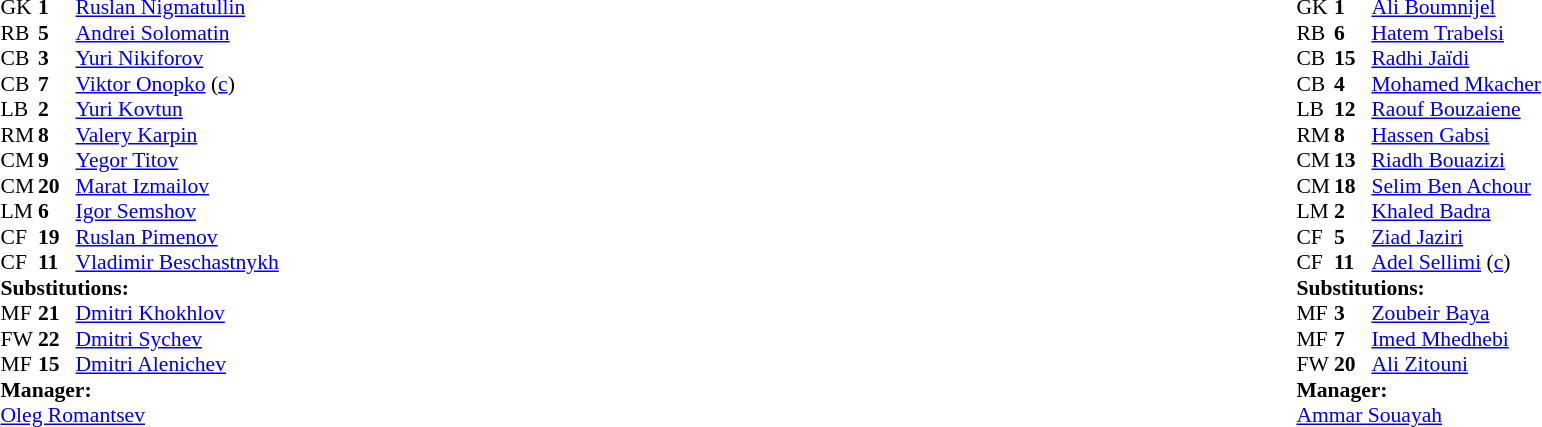<table width="100%">
<tr>
<td valign="top" width="50%"><br><table style="font-size: 90%" cellspacing="0" cellpadding="0">
<tr>
<th width="25"></th>
<th width="25"></th>
</tr>
<tr>
<td>GK</td>
<td><strong>1</strong></td>
<td><a href='#'>Ruslan Nigmatullin</a></td>
</tr>
<tr>
<td>RB</td>
<td><strong>5</strong></td>
<td><a href='#'>Andrei Solomatin</a></td>
</tr>
<tr>
<td>CB</td>
<td><strong>3</strong></td>
<td><a href='#'>Yuri Nikiforov</a></td>
</tr>
<tr>
<td>CB</td>
<td><strong>7</strong></td>
<td><a href='#'>Viktor Onopko</a> (<a href='#'>c</a>)</td>
</tr>
<tr>
<td>LB</td>
<td><strong>2</strong></td>
<td><a href='#'>Yuri Kovtun</a></td>
</tr>
<tr>
<td>RM</td>
<td><strong>8</strong></td>
<td><a href='#'>Valery Karpin</a></td>
</tr>
<tr>
<td>CM</td>
<td><strong>9</strong></td>
<td><a href='#'>Yegor Titov</a></td>
</tr>
<tr>
<td>CM</td>
<td><strong>20</strong></td>
<td><a href='#'>Marat Izmailov</a></td>
<td></td>
<td></td>
</tr>
<tr>
<td>LM</td>
<td><strong>6</strong></td>
<td><a href='#'>Igor Semshov</a></td>
<td></td>
<td></td>
</tr>
<tr>
<td>CF</td>
<td><strong>19</strong></td>
<td><a href='#'>Ruslan Pimenov</a></td>
</tr>
<tr>
<td>CF</td>
<td><strong>11</strong></td>
<td><a href='#'>Vladimir Beschastnykh</a></td>
<td></td>
<td></td>
</tr>
<tr>
<td colspan=3><strong>Substitutions:</strong></td>
</tr>
<tr>
<td>MF</td>
<td><strong>21</strong></td>
<td><a href='#'>Dmitri Khokhlov</a></td>
<td></td>
<td></td>
</tr>
<tr>
<td>FW</td>
<td><strong>22</strong></td>
<td><a href='#'>Dmitri Sychev</a></td>
<td></td>
<td></td>
</tr>
<tr>
<td>MF</td>
<td><strong>15</strong></td>
<td><a href='#'>Dmitri Alenichev</a></td>
<td></td>
<td></td>
</tr>
<tr>
<td colspan=3><strong>Manager:</strong></td>
</tr>
<tr>
<td colspan="4"><a href='#'>Oleg Romantsev</a></td>
</tr>
</table>
</td>
<td valign="top"></td>
<td valign="top" width="50%"><br><table style="font-size: 90%" cellspacing="0" cellpadding="0" align=center>
<tr>
<th width="25"></th>
<th width="25"></th>
</tr>
<tr>
<td>GK</td>
<td><strong>1</strong></td>
<td><a href='#'>Ali Boumnijel</a></td>
</tr>
<tr>
<td>RB</td>
<td><strong>6</strong></td>
<td><a href='#'>Hatem Trabelsi</a></td>
</tr>
<tr>
<td>CB</td>
<td><strong>15</strong></td>
<td><a href='#'>Radhi Jaïdi</a></td>
</tr>
<tr>
<td>CB</td>
<td><strong>4</strong></td>
<td><a href='#'>Mohamed Mkacher</a></td>
</tr>
<tr>
<td>LB</td>
<td><strong>12</strong></td>
<td><a href='#'>Raouf Bouzaiene</a></td>
</tr>
<tr>
<td>RM</td>
<td><strong>8</strong></td>
<td><a href='#'>Hassen Gabsi</a></td>
<td></td>
<td></td>
</tr>
<tr>
<td>CM</td>
<td><strong>13</strong></td>
<td><a href='#'>Riadh Bouazizi</a></td>
</tr>
<tr>
<td>CM</td>
<td><strong>18</strong></td>
<td><a href='#'>Selim Ben Achour</a></td>
</tr>
<tr>
<td>LM</td>
<td><strong>2</strong></td>
<td><a href='#'>Khaled Badra</a></td>
<td></td>
<td></td>
</tr>
<tr>
<td>CF</td>
<td><strong>5</strong></td>
<td><a href='#'>Ziad Jaziri</a></td>
<td></td>
</tr>
<tr>
<td>CF</td>
<td><strong>11</strong></td>
<td><a href='#'>Adel Sellimi</a> (<a href='#'>c</a>)</td>
<td></td>
<td></td>
</tr>
<tr>
<td colspan=3><strong>Substitutions:</strong></td>
</tr>
<tr>
<td>MF</td>
<td><strong>3</strong></td>
<td><a href='#'>Zoubeir Baya</a></td>
<td></td>
<td></td>
</tr>
<tr>
<td>MF</td>
<td><strong>7</strong></td>
<td><a href='#'>Imed Mhedhebi</a></td>
<td></td>
<td></td>
</tr>
<tr>
<td>FW</td>
<td><strong>20</strong></td>
<td><a href='#'>Ali Zitouni</a></td>
<td></td>
<td></td>
</tr>
<tr>
<td colspan=3><strong>Manager:</strong></td>
</tr>
<tr>
<td colspan="4"><a href='#'>Ammar Souayah</a></td>
</tr>
</table>
</td>
</tr>
</table>
